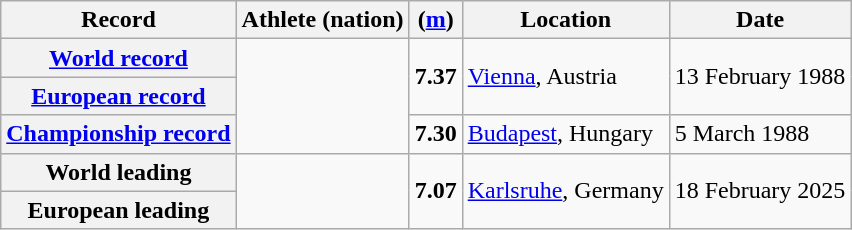<table class="wikitable">
<tr>
<th scope="col">Record</th>
<th scope="col">Athlete (nation)</th>
<th scope="col"> (<a href='#'>m</a>)</th>
<th scope="col">Location</th>
<th scope="col">Date</th>
</tr>
<tr>
<th scope="row"><a href='#'>World record</a></th>
<td rowspan="3"></td>
<td rowspan="2" align="center"><strong>7.37</strong></td>
<td rowspan="2"><a href='#'>Vienna</a>, Austria</td>
<td rowspan="2">13 February 1988</td>
</tr>
<tr>
<th scope="row"><a href='#'>European record</a></th>
</tr>
<tr>
<th scope="row"><a href='#'>Championship record</a></th>
<td align="center"><strong>7.30</strong></td>
<td><a href='#'>Budapest</a>, Hungary</td>
<td>5 March 1988</td>
</tr>
<tr>
<th scope="row">World leading</th>
<td rowspan="2"></td>
<td rowspan="2" align="center"><strong>7.07</strong></td>
<td rowspan="2"><a href='#'>Karlsruhe</a>, Germany</td>
<td rowspan="2">18 February 2025</td>
</tr>
<tr>
<th scope="row">European leading</th>
</tr>
</table>
